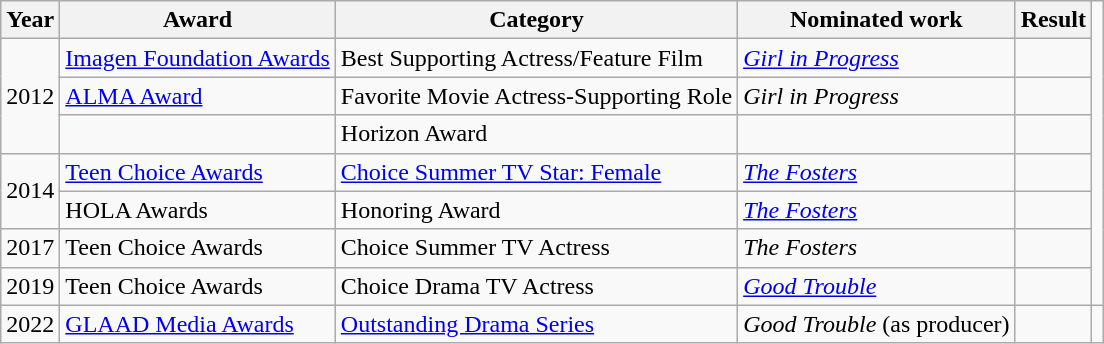<table class="wikitable sortable">
<tr>
<th style="text-align:center;">Year</th>
<th style="text-align:center;">Award</th>
<th style="text-align:center;">Category</th>
<th style="text-align:center;">Nominated work</th>
<th style="text-align:center;">Result</th>
</tr>
<tr>
<td rowspan="3">2012</td>
<td><a href='#'>Imagen Foundation Awards</a></td>
<td>Best Supporting Actress/Feature Film</td>
<td><em><a href='#'>Girl in Progress</a></em></td>
<td></td>
</tr>
<tr>
<td><a href='#'>ALMA Award</a></td>
<td>Favorite Movie Actress-Supporting Role</td>
<td><em>Girl in Progress</em></td>
<td></td>
</tr>
<tr>
<td></td>
<td>Horizon Award</td>
<td></td>
<td></td>
</tr>
<tr>
<td rowspan=2>2014</td>
<td><a href='#'>Teen Choice Awards</a></td>
<td><a href='#'>Choice Summer TV Star: Female</a></td>
<td><em><a href='#'>The Fosters</a></em></td>
<td></td>
</tr>
<tr>
<td>HOLA Awards</td>
<td>Honoring Award</td>
<td><em><a href='#'>The Fosters</a></em></td>
<td></td>
</tr>
<tr>
<td>2017</td>
<td>Teen Choice Awards</td>
<td>Choice Summer TV Actress</td>
<td><em>The Fosters</em></td>
<td></td>
</tr>
<tr>
<td>2019</td>
<td>Teen Choice Awards</td>
<td>Choice Drama TV Actress</td>
<td><em><a href='#'>Good Trouble</a></em></td>
<td></td>
</tr>
<tr>
<td>2022</td>
<td><a href='#'>GLAAD Media Awards</a></td>
<td><a href='#'>Outstanding Drama Series</a></td>
<td><em>Good Trouble</em> (as producer)</td>
<td></td>
<td></td>
</tr>
</table>
